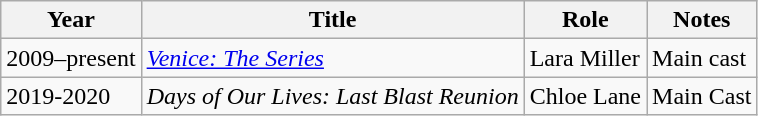<table class="wikitable">
<tr>
<th>Year</th>
<th>Title</th>
<th>Role</th>
<th>Notes</th>
</tr>
<tr>
<td>2009–present</td>
<td><em><a href='#'>Venice: The Series</a></em></td>
<td>Lara Miller</td>
<td>Main cast</td>
</tr>
<tr>
<td>2019-2020</td>
<td><em>Days of Our Lives: Last Blast Reunion</em></td>
<td>Chloe Lane</td>
<td>Main Cast</td>
</tr>
</table>
